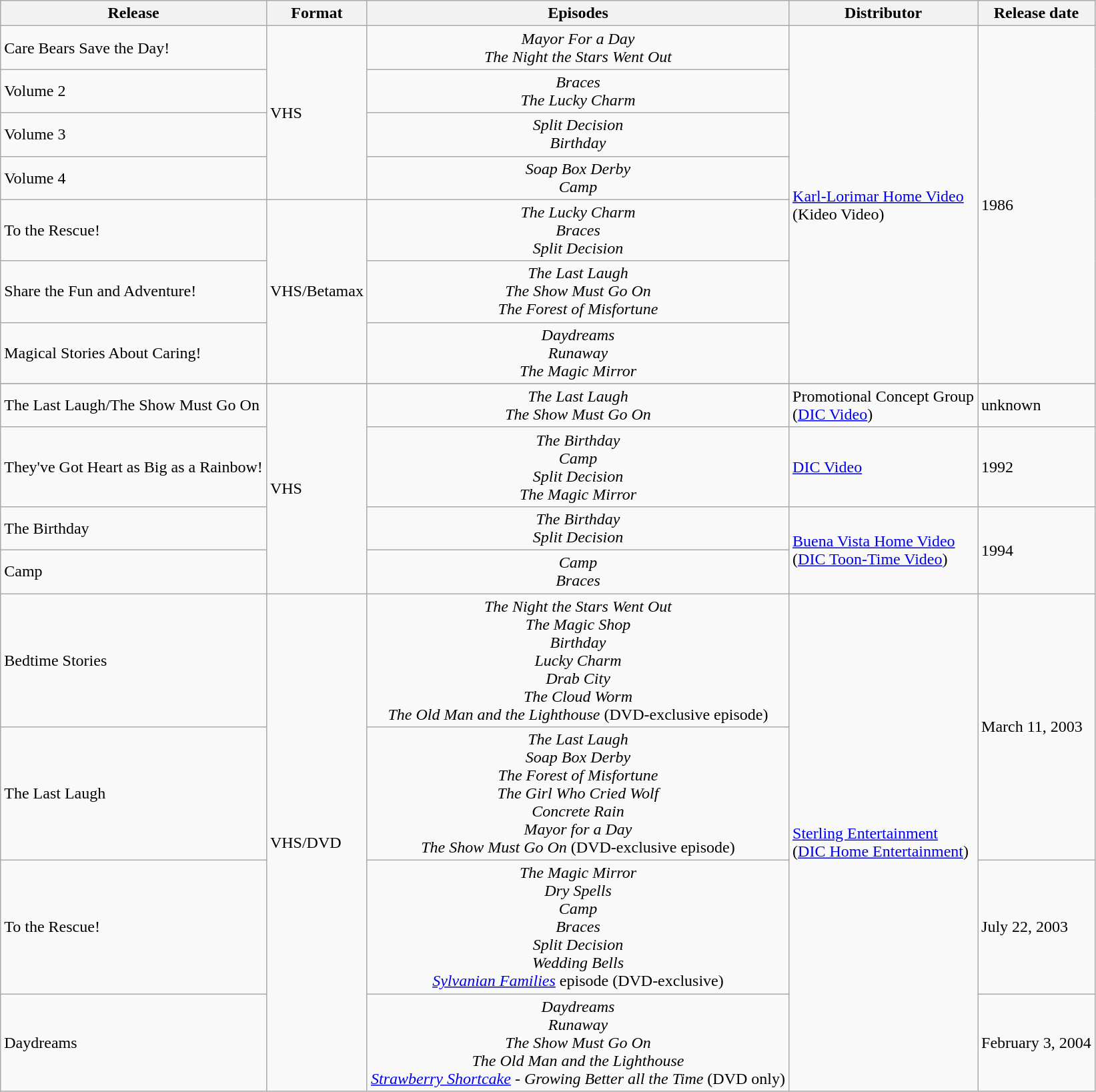<table class="wikitable">
<tr>
<th>Release</th>
<th>Format</th>
<th>Episodes</th>
<th>Distributor</th>
<th>Release date</th>
</tr>
<tr>
<td>Care Bears Save the Day!</td>
<td rowspan = "4">VHS</td>
<td style="text-align:center;"><em>Mayor For a Day</em><br><em>The Night the Stars Went Out</em></td>
<td rowspan = "7"><a href='#'>Karl-Lorimar Home Video</a><br>(Kideo Video)</td>
<td rowspan = "7">1986</td>
</tr>
<tr>
<td>Volume 2</td>
<td style="text-align:center;"><em>Braces</em><br><em>The Lucky Charm</em></td>
</tr>
<tr>
<td>Volume 3</td>
<td style="text-align:center;"><em>Split Decision</em><br><em>Birthday</em></td>
</tr>
<tr>
<td>Volume 4</td>
<td style="text-align:center;"><em>Soap Box Derby</em><br><em>Camp</em></td>
</tr>
<tr>
<td>To the Rescue!</td>
<td rowspan = "3">VHS/Betamax</td>
<td style="text-align:center;"><em>The Lucky Charm</em><br><em>Braces</em><br><em>Split Decision</em></td>
</tr>
<tr>
<td>Share the Fun and Adventure!</td>
<td style="text-align:center;"><em>The Last Laugh</em><br><em>The Show Must Go On</em><br><em>The Forest of Misfortune</em></td>
</tr>
<tr>
<td>Magical Stories About Caring!</td>
<td style="text-align:center;"><em>Daydreams</em><br><em>Runaway</em><br><em>The Magic Mirror</em></td>
</tr>
<tr>
</tr>
<tr>
<td>The Last Laugh/The Show Must Go On</td>
<td rowspan = "4">VHS</td>
<td style="text-align:center;"><em>The Last Laugh</em><br><em>The Show Must Go On</em></td>
<td>Promotional Concept Group<br>(<a href='#'>DIC Video</a>)</td>
<td>unknown</td>
</tr>
<tr>
<td>They've Got Heart as Big as a Rainbow!</td>
<td style="text-align:center;"><em>The Birthday</em><br><em>Camp</em><br><em>Split Decision</em><br><em>The Magic Mirror</em></td>
<td><a href='#'>DIC Video</a></td>
<td>1992</td>
</tr>
<tr>
<td>The Birthday</td>
<td style="text-align:center;"><em>The Birthday</em><br><em>Split Decision</em></td>
<td rowspan = "2"><a href='#'>Buena Vista Home Video</a><br>(<a href='#'>DIC Toon-Time Video</a>)</td>
<td rowspan = "2">1994</td>
</tr>
<tr>
<td>Camp</td>
<td style="text-align:center;"><em>Camp</em><br><em>Braces</em></td>
</tr>
<tr>
<td>Bedtime Stories</td>
<td rowspan = "4">VHS/DVD</td>
<td style="text-align:center;"><em>The Night the Stars Went Out</em><br><em>The Magic Shop</em><br><em>Birthday</em><br><em>Lucky Charm</em><br><em>Drab City</em><br><em>The Cloud Worm</em><br><em>The Old Man and the Lighthouse</em> (DVD-exclusive episode)</td>
<td rowspan = "4"><a href='#'>Sterling Entertainment</a><br>(<a href='#'>DIC Home Entertainment</a>)</td>
<td rowspan = "2">March 11, 2003</td>
</tr>
<tr>
<td>The Last Laugh</td>
<td style="text-align:center;"><em>The Last Laugh</em><br><em>Soap Box Derby</em><br><em>The Forest of Misfortune</em><br><em>The Girl Who Cried Wolf</em><br><em>Concrete Rain</em><br><em>Mayor for a Day</em><br><em>The Show Must Go On</em> (DVD-exclusive episode)</td>
</tr>
<tr>
<td>To the Rescue!</td>
<td style="text-align:center;"><em>The Magic Mirror</em><br><em>Dry Spells</em><br><em>Camp</em><br><em>Braces</em><br><em>Split Decision</em><br><em>Wedding Bells</em><br><em><a href='#'>Sylvanian Families</a></em> episode (DVD-exclusive)</td>
<td>July 22, 2003</td>
</tr>
<tr>
<td>Daydreams</td>
<td style="text-align:center;"><em>Daydreams</em><br><em>Runaway</em><br><em>The Show Must Go On</em><br><em>The Old Man and the Lighthouse</em><br><em><a href='#'>Strawberry Shortcake</a> - Growing Better all the Time</em> (DVD only)</td>
<td>February 3, 2004</td>
</tr>
</table>
